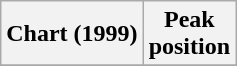<table class="wikitable sortable plainrowheaders" style="text-align:center">
<tr>
<th scope="col">Chart (1999)</th>
<th scope="col">Peak<br> position</th>
</tr>
<tr>
</tr>
</table>
